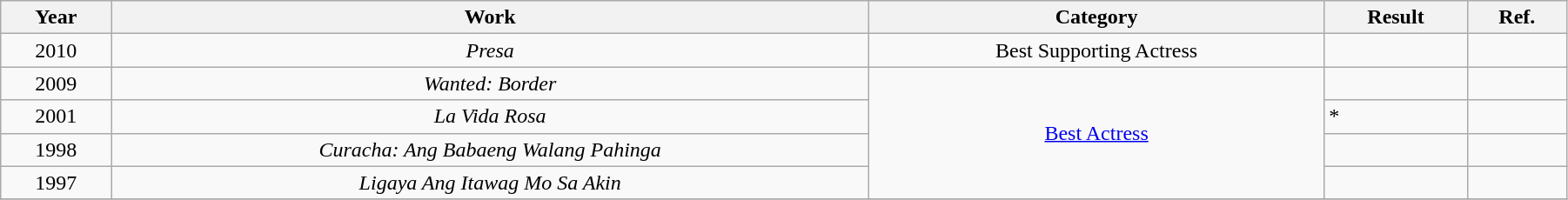<table width="95%" class="wikitable sortable">
<tr>
<th>Year</th>
<th>Work</th>
<th>Category</th>
<th>Result</th>
<th>Ref.</th>
</tr>
<tr>
<td align="center">2010</td>
<td align="center"><em>Presa</em></td>
<td align="center">Best Supporting Actress</td>
<td></td>
<td></td>
</tr>
<tr>
<td align="center">2009</td>
<td align="center"><em>Wanted: Border</em></td>
<td rowspan=4 align="center"><a href='#'>Best Actress</a></td>
<td></td>
<td></td>
</tr>
<tr>
<td align="center">2001</td>
<td align="center"><em>La Vida Rosa</em></td>
<td>*</td>
<td></td>
</tr>
<tr>
<td align="center">1998</td>
<td align="center"><em>Curacha: Ang Babaeng Walang Pahinga</em></td>
<td></td>
<td></td>
</tr>
<tr>
<td align="center">1997</td>
<td align="center"><em>Ligaya Ang Itawag Mo Sa Akin</em></td>
<td></td>
<td></td>
</tr>
<tr>
</tr>
</table>
